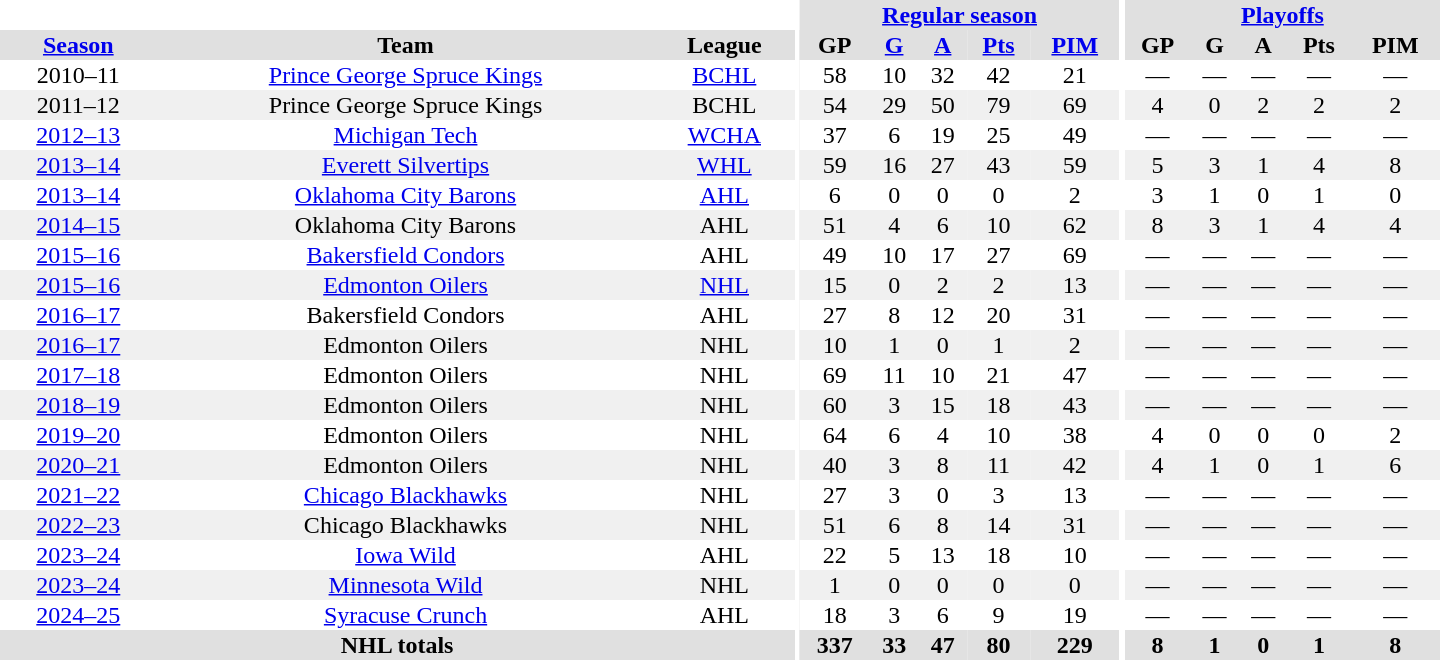<table border="0" cellpadding="1" cellspacing="0" style="text-align:center; width:60em;">
<tr bgcolor="#e0e0e0">
<th colspan="3" bgcolor="#ffffff"></th>
<th rowspan="99" bgcolor="#ffffff"></th>
<th colspan="5"><a href='#'>Regular season</a></th>
<th rowspan="99" bgcolor="#ffffff"></th>
<th colspan="5"><a href='#'>Playoffs</a></th>
</tr>
<tr bgcolor="#e0e0e0">
<th><a href='#'>Season</a></th>
<th>Team</th>
<th>League</th>
<th>GP</th>
<th><a href='#'>G</a></th>
<th><a href='#'>A</a></th>
<th><a href='#'>Pts</a></th>
<th><a href='#'>PIM</a></th>
<th>GP</th>
<th>G</th>
<th>A</th>
<th>Pts</th>
<th>PIM</th>
</tr>
<tr>
<td>2010–11</td>
<td><a href='#'>Prince George Spruce Kings</a></td>
<td><a href='#'>BCHL</a></td>
<td>58</td>
<td>10</td>
<td>32</td>
<td>42</td>
<td>21</td>
<td>—</td>
<td>—</td>
<td>—</td>
<td>—</td>
<td>—</td>
</tr>
<tr bgcolor="#f0f0f0">
<td>2011–12</td>
<td>Prince George Spruce Kings</td>
<td>BCHL</td>
<td>54</td>
<td>29</td>
<td>50</td>
<td>79</td>
<td>69</td>
<td>4</td>
<td>0</td>
<td>2</td>
<td>2</td>
<td>2</td>
</tr>
<tr>
<td><a href='#'>2012–13</a></td>
<td><a href='#'>Michigan Tech</a></td>
<td><a href='#'>WCHA</a></td>
<td>37</td>
<td>6</td>
<td>19</td>
<td>25</td>
<td>49</td>
<td>—</td>
<td>—</td>
<td>—</td>
<td>—</td>
<td>—</td>
</tr>
<tr bgcolor="#f0f0f0">
<td><a href='#'>2013–14</a></td>
<td><a href='#'>Everett Silvertips</a></td>
<td><a href='#'>WHL</a></td>
<td>59</td>
<td>16</td>
<td>27</td>
<td>43</td>
<td>59</td>
<td>5</td>
<td>3</td>
<td>1</td>
<td>4</td>
<td>8</td>
</tr>
<tr>
<td><a href='#'>2013–14</a></td>
<td><a href='#'>Oklahoma City Barons</a></td>
<td><a href='#'>AHL</a></td>
<td>6</td>
<td>0</td>
<td>0</td>
<td>0</td>
<td>2</td>
<td>3</td>
<td>1</td>
<td>0</td>
<td>1</td>
<td>0</td>
</tr>
<tr bgcolor="#f0f0f0">
<td><a href='#'>2014–15</a></td>
<td>Oklahoma City Barons</td>
<td>AHL</td>
<td>51</td>
<td>4</td>
<td>6</td>
<td>10</td>
<td>62</td>
<td>8</td>
<td>3</td>
<td>1</td>
<td>4</td>
<td>4</td>
</tr>
<tr>
<td><a href='#'>2015–16</a></td>
<td><a href='#'>Bakersfield Condors</a></td>
<td>AHL</td>
<td>49</td>
<td>10</td>
<td>17</td>
<td>27</td>
<td>69</td>
<td>—</td>
<td>—</td>
<td>—</td>
<td>—</td>
<td>—</td>
</tr>
<tr bgcolor="#f0f0f0">
<td><a href='#'>2015–16</a></td>
<td><a href='#'>Edmonton Oilers</a></td>
<td><a href='#'>NHL</a></td>
<td>15</td>
<td>0</td>
<td>2</td>
<td>2</td>
<td>13</td>
<td>—</td>
<td>—</td>
<td>—</td>
<td>—</td>
<td>—</td>
</tr>
<tr>
<td><a href='#'>2016–17</a></td>
<td>Bakersfield Condors</td>
<td>AHL</td>
<td>27</td>
<td>8</td>
<td>12</td>
<td>20</td>
<td>31</td>
<td>—</td>
<td>—</td>
<td>—</td>
<td>—</td>
<td>—</td>
</tr>
<tr bgcolor="#f0f0f0">
<td><a href='#'>2016–17</a></td>
<td>Edmonton Oilers</td>
<td>NHL</td>
<td>10</td>
<td>1</td>
<td>0</td>
<td>1</td>
<td>2</td>
<td>—</td>
<td>—</td>
<td>—</td>
<td>—</td>
<td>—</td>
</tr>
<tr>
<td><a href='#'>2017–18</a></td>
<td>Edmonton Oilers</td>
<td>NHL</td>
<td>69</td>
<td>11</td>
<td>10</td>
<td>21</td>
<td>47</td>
<td>—</td>
<td>—</td>
<td>—</td>
<td>—</td>
<td>—</td>
</tr>
<tr bgcolor="#f0f0f0">
<td><a href='#'>2018–19</a></td>
<td>Edmonton Oilers</td>
<td>NHL</td>
<td>60</td>
<td>3</td>
<td>15</td>
<td>18</td>
<td>43</td>
<td>—</td>
<td>—</td>
<td>—</td>
<td>—</td>
<td>—</td>
</tr>
<tr>
<td><a href='#'>2019–20</a></td>
<td>Edmonton Oilers</td>
<td>NHL</td>
<td>64</td>
<td>6</td>
<td>4</td>
<td>10</td>
<td>38</td>
<td>4</td>
<td>0</td>
<td>0</td>
<td>0</td>
<td>2</td>
</tr>
<tr bgcolor="#f0f0f0">
<td><a href='#'>2020–21</a></td>
<td>Edmonton Oilers</td>
<td>NHL</td>
<td>40</td>
<td>3</td>
<td>8</td>
<td>11</td>
<td>42</td>
<td>4</td>
<td>1</td>
<td>0</td>
<td>1</td>
<td>6</td>
</tr>
<tr>
<td><a href='#'>2021–22</a></td>
<td><a href='#'>Chicago Blackhawks</a></td>
<td>NHL</td>
<td>27</td>
<td>3</td>
<td>0</td>
<td>3</td>
<td>13</td>
<td>—</td>
<td>—</td>
<td>—</td>
<td>—</td>
<td>—</td>
</tr>
<tr bgcolor="#f0f0f0">
<td><a href='#'>2022–23</a></td>
<td>Chicago Blackhawks</td>
<td>NHL</td>
<td>51</td>
<td>6</td>
<td>8</td>
<td>14</td>
<td>31</td>
<td>—</td>
<td>—</td>
<td>—</td>
<td>—</td>
<td>—</td>
</tr>
<tr>
<td><a href='#'>2023–24</a></td>
<td><a href='#'>Iowa Wild</a></td>
<td>AHL</td>
<td>22</td>
<td>5</td>
<td>13</td>
<td>18</td>
<td>10</td>
<td>—</td>
<td>—</td>
<td>—</td>
<td>—</td>
<td>—</td>
</tr>
<tr bgcolor="#f0f0f0">
<td><a href='#'>2023–24</a></td>
<td><a href='#'>Minnesota Wild</a></td>
<td>NHL</td>
<td>1</td>
<td>0</td>
<td>0</td>
<td>0</td>
<td>0</td>
<td>—</td>
<td>—</td>
<td>—</td>
<td>—</td>
<td>—</td>
</tr>
<tr>
<td><a href='#'>2024–25</a></td>
<td><a href='#'>Syracuse Crunch</a></td>
<td>AHL</td>
<td>18</td>
<td>3</td>
<td>6</td>
<td>9</td>
<td>19</td>
<td>—</td>
<td>—</td>
<td>—</td>
<td>—</td>
<td>—</td>
</tr>
<tr bgcolor="#e0e0e0">
<th colspan="3">NHL totals</th>
<th>337</th>
<th>33</th>
<th>47</th>
<th>80</th>
<th>229</th>
<th>8</th>
<th>1</th>
<th>0</th>
<th>1</th>
<th>8</th>
</tr>
</table>
